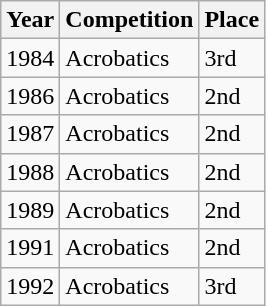<table class="wikitable">
<tr>
<th>Year</th>
<th>Competition</th>
<th>Place</th>
</tr>
<tr>
<td>1984</td>
<td>Acrobatics</td>
<td>3rd</td>
</tr>
<tr>
<td>1986</td>
<td>Acrobatics</td>
<td>2nd </td>
</tr>
<tr>
<td>1987</td>
<td>Acrobatics</td>
<td>2nd </td>
</tr>
<tr>
<td>1988</td>
<td>Acrobatics</td>
<td>2nd </td>
</tr>
<tr>
<td>1989</td>
<td>Acrobatics</td>
<td>2nd </td>
</tr>
<tr>
<td>1991</td>
<td>Acrobatics</td>
<td>2nd </td>
</tr>
<tr>
<td>1992</td>
<td>Acrobatics</td>
<td>3rd </td>
</tr>
</table>
